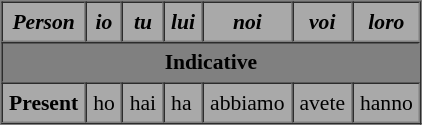<table border="1" cellpadding="4" cellspacing="0" style="background: darkgray; font-size: 90%;">
<tr>
<th><em>Person</em></th>
<th><em>io</em></th>
<th><em>tu</em></th>
<th><em>lui</em></th>
<th><em>noi</em></th>
<th><em>voi</em></th>
<th><em>loro</em></th>
</tr>
<tr>
<th style="background:gray" colspan="7">Indicative</th>
</tr>
<tr>
<td><strong>Present</strong></td>
<td>ho</td>
<td>hai</td>
<td>ha</td>
<td>abbiamo</td>
<td>avete</td>
<td>hanno</td>
</tr>
<tr>
</tr>
</table>
